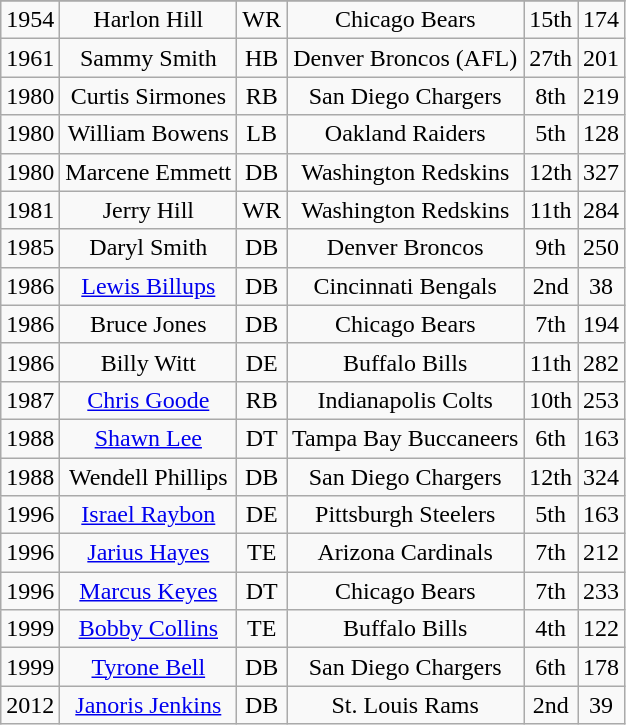<table class="wikitable">
<tr>
</tr>
<tr align=center>
<td>1954</td>
<td>Harlon Hill</td>
<td>WR</td>
<td>Chicago Bears</td>
<td>15th</td>
<td>174</td>
</tr>
<tr align=center>
<td>1961</td>
<td>Sammy Smith</td>
<td>HB</td>
<td>Denver Broncos (AFL)</td>
<td>27th</td>
<td>201</td>
</tr>
<tr align=center>
<td>1980</td>
<td>Curtis Sirmones</td>
<td>RB</td>
<td>San Diego Chargers</td>
<td>8th</td>
<td>219</td>
</tr>
<tr align=center>
<td>1980</td>
<td>William Bowens</td>
<td>LB</td>
<td>Oakland Raiders</td>
<td>5th</td>
<td>128</td>
</tr>
<tr align=center>
<td>1980</td>
<td>Marcene Emmett</td>
<td>DB</td>
<td>Washington Redskins</td>
<td>12th</td>
<td>327</td>
</tr>
<tr align=center>
<td>1981</td>
<td>Jerry Hill</td>
<td>WR</td>
<td>Washington Redskins</td>
<td>11th</td>
<td>284</td>
</tr>
<tr align=center>
<td>1985</td>
<td>Daryl Smith</td>
<td>DB</td>
<td>Denver Broncos</td>
<td>9th</td>
<td>250</td>
</tr>
<tr align=center>
<td>1986</td>
<td><a href='#'>Lewis Billups</a></td>
<td>DB</td>
<td>Cincinnati Bengals</td>
<td>2nd</td>
<td>38</td>
</tr>
<tr align=center>
<td>1986</td>
<td>Bruce Jones</td>
<td>DB</td>
<td>Chicago Bears</td>
<td>7th</td>
<td>194</td>
</tr>
<tr align=center>
<td>1986</td>
<td>Billy Witt</td>
<td>DE</td>
<td>Buffalo Bills</td>
<td>11th</td>
<td>282</td>
</tr>
<tr align=center>
<td>1987</td>
<td><a href='#'>Chris Goode</a></td>
<td>RB</td>
<td>Indianapolis Colts</td>
<td>10th</td>
<td>253</td>
</tr>
<tr align=center>
<td>1988</td>
<td><a href='#'>Shawn Lee</a></td>
<td>DT</td>
<td>Tampa Bay Buccaneers</td>
<td>6th</td>
<td>163</td>
</tr>
<tr align=center>
<td>1988</td>
<td>Wendell Phillips</td>
<td>DB</td>
<td>San Diego Chargers</td>
<td>12th</td>
<td>324</td>
</tr>
<tr align=center>
<td>1996</td>
<td><a href='#'>Israel Raybon</a></td>
<td>DE</td>
<td>Pittsburgh Steelers</td>
<td>5th</td>
<td>163</td>
</tr>
<tr align=center>
<td>1996</td>
<td><a href='#'>Jarius Hayes</a></td>
<td>TE</td>
<td>Arizona Cardinals</td>
<td>7th</td>
<td>212</td>
</tr>
<tr align=center>
<td>1996</td>
<td><a href='#'>Marcus Keyes</a></td>
<td>DT</td>
<td>Chicago Bears</td>
<td>7th</td>
<td>233</td>
</tr>
<tr align=center>
<td>1999</td>
<td><a href='#'>Bobby Collins</a></td>
<td>TE</td>
<td>Buffalo Bills</td>
<td>4th</td>
<td>122</td>
</tr>
<tr align=center>
<td>1999</td>
<td><a href='#'>Tyrone Bell</a></td>
<td>DB</td>
<td>San Diego Chargers</td>
<td>6th</td>
<td>178</td>
</tr>
<tr align=center>
<td>2012</td>
<td><a href='#'>Janoris Jenkins</a></td>
<td>DB</td>
<td>St. Louis Rams</td>
<td>2nd</td>
<td>39</td>
</tr>
</table>
